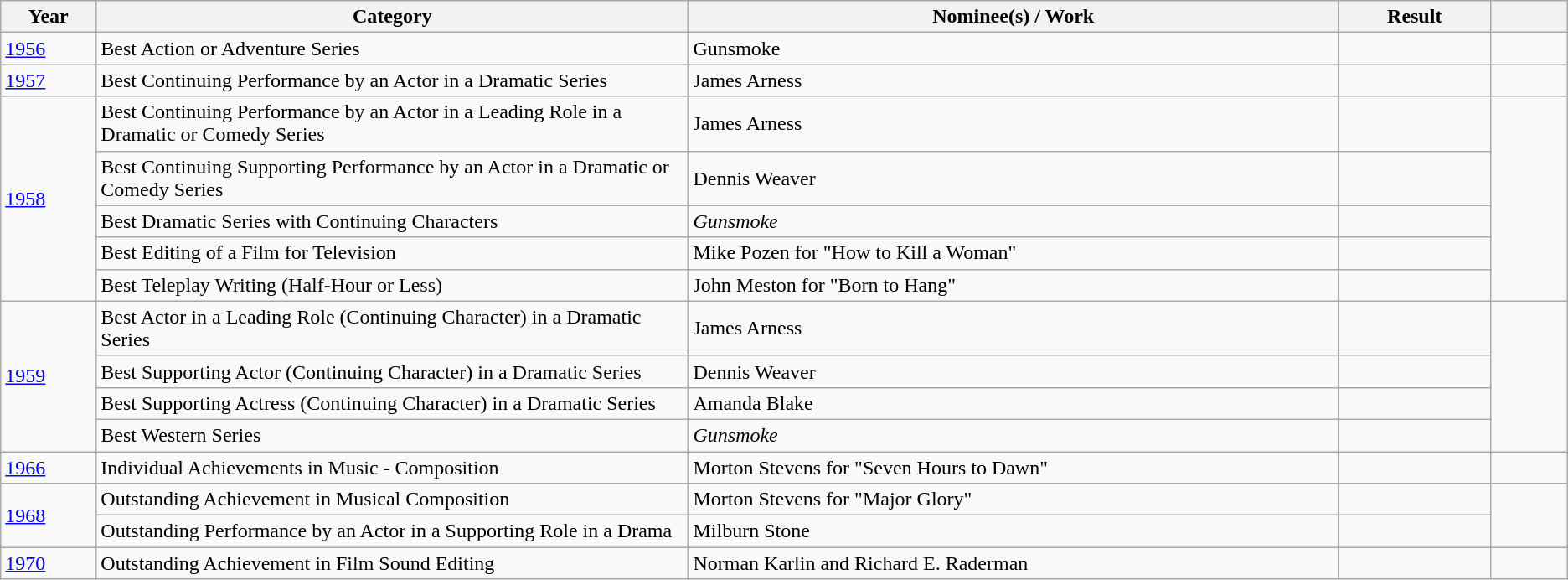<table class="wikitable sortable plainrowheaders">
<tr>
<th scope="col" style="width:5%;">Year</th>
<th scope="col" style="width:31%;">Category</th>
<th scope="col" style="width:34%;">Nominee(s) / Work</th>
<th scope="col" style="width:8%;">Result</th>
<th scope="col" style="width:4%;" class="unsortable"></th>
</tr>
<tr>
<td><a href='#'>1956</a></td>
<td>Best Action or Adventure Series</td>
<td>Gunsmoke</td>
<td></td>
<td></td>
</tr>
<tr>
<td><a href='#'>1957</a></td>
<td>Best Continuing Performance by an Actor in a Dramatic Series</td>
<td>James Arness</td>
<td></td>
<td></td>
</tr>
<tr>
<td rowspan="5"><a href='#'>1958</a></td>
<td>Best Continuing Performance by an Actor in a Leading Role in a Dramatic or Comedy Series</td>
<td>James Arness</td>
<td></td>
<td rowspan="5"></td>
</tr>
<tr>
<td>Best Continuing Supporting Performance by an Actor in a Dramatic or Comedy Series</td>
<td>Dennis Weaver</td>
<td></td>
</tr>
<tr>
<td>Best Dramatic Series with Continuing Characters</td>
<td><em>Gunsmoke</em></td>
<td></td>
</tr>
<tr>
<td>Best Editing of a Film for Television</td>
<td>Mike Pozen for "How to Kill a Woman"</td>
<td></td>
</tr>
<tr>
<td>Best Teleplay Writing (Half-Hour or Less)</td>
<td>John Meston for "Born to Hang"</td>
<td></td>
</tr>
<tr>
<td rowspan="4"><a href='#'>1959</a></td>
<td>Best Actor in a Leading Role (Continuing Character) in a Dramatic Series</td>
<td>James Arness</td>
<td></td>
<td rowspan="4"></td>
</tr>
<tr>
<td>Best Supporting Actor (Continuing Character) in a Dramatic Series</td>
<td>Dennis Weaver</td>
<td></td>
</tr>
<tr>
<td>Best Supporting Actress (Continuing Character) in a Dramatic Series</td>
<td>Amanda Blake</td>
<td></td>
</tr>
<tr>
<td>Best Western Series</td>
<td><em>Gunsmoke</em></td>
<td></td>
</tr>
<tr>
<td><a href='#'>1966</a></td>
<td>Individual Achievements in Music - Composition</td>
<td>Morton Stevens for "Seven Hours to Dawn"</td>
<td></td>
<td></td>
</tr>
<tr>
<td rowspan="2"><a href='#'>1968</a></td>
<td>Outstanding Achievement in Musical Composition</td>
<td>Morton Stevens for "Major Glory"</td>
<td></td>
<td rowspan="2"></td>
</tr>
<tr>
<td>Outstanding Performance by an Actor in a Supporting Role in a Drama</td>
<td>Milburn Stone</td>
<td></td>
</tr>
<tr>
<td><a href='#'>1970</a></td>
<td>Outstanding Achievement in Film Sound Editing</td>
<td>Norman Karlin and Richard E. Raderman</td>
<td></td>
<td></td>
</tr>
</table>
